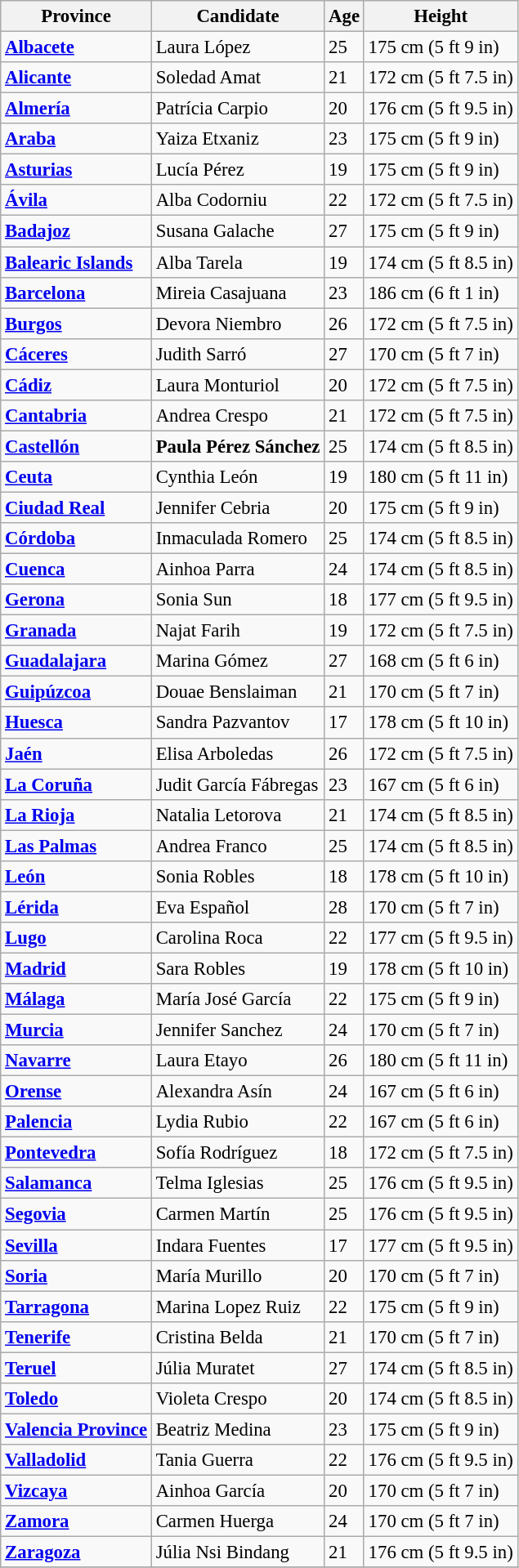<table class="wikitable sortable" style="font-size: 95%;">
<tr>
<th>Province</th>
<th>Candidate</th>
<th>Age</th>
<th>Height</th>
</tr>
<tr>
<td> <strong><a href='#'>Albacete</a></strong></td>
<td>Laura López</td>
<td>25</td>
<td>175 cm (5 ft 9 in)</td>
</tr>
<tr>
<td> <strong><a href='#'>Alicante</a></strong></td>
<td>Soledad Amat</td>
<td>21</td>
<td>172 cm (5 ft 7.5 in)</td>
</tr>
<tr>
<td> <strong><a href='#'>Almería</a></strong></td>
<td>Patrícia Carpio</td>
<td>20</td>
<td>176 cm (5 ft 9.5 in)</td>
</tr>
<tr>
<td> <strong><a href='#'>Araba</a></strong></td>
<td>Yaiza Etxaniz</td>
<td>23</td>
<td>175 cm (5 ft 9 in)</td>
</tr>
<tr>
<td> <strong><a href='#'>Asturias</a></strong></td>
<td>Lucía Pérez</td>
<td>19</td>
<td>175 cm (5 ft 9 in)</td>
</tr>
<tr>
<td> <strong><a href='#'>Ávila</a></strong></td>
<td>Alba Codorniu</td>
<td>22</td>
<td>172 cm (5 ft 7.5 in)</td>
</tr>
<tr>
<td> <strong><a href='#'>Badajoz</a></strong></td>
<td>Susana Galache</td>
<td>27</td>
<td>175 cm (5 ft 9 in)</td>
</tr>
<tr>
<td> <strong><a href='#'>Balearic Islands</a></strong></td>
<td>Alba Tarela</td>
<td>19</td>
<td>174 cm (5 ft 8.5 in)</td>
</tr>
<tr>
<td> <strong><a href='#'>Barcelona</a></strong></td>
<td>Mireia Casajuana</td>
<td>23</td>
<td>186 cm (6 ft 1 in)</td>
</tr>
<tr>
<td> <strong><a href='#'>Burgos</a></strong></td>
<td>Devora Niembro</td>
<td>26</td>
<td>172 cm (5 ft 7.5 in)</td>
</tr>
<tr>
<td> <strong><a href='#'>Cáceres</a></strong></td>
<td>Judith Sarró</td>
<td>27</td>
<td>170 cm (5 ft 7 in)</td>
</tr>
<tr>
<td> <strong><a href='#'>Cádiz</a></strong></td>
<td>Laura Monturiol</td>
<td>20</td>
<td>172 cm (5 ft 7.5 in)</td>
</tr>
<tr>
<td> <strong><a href='#'>Cantabria</a></strong></td>
<td>Andrea Crespo</td>
<td>21</td>
<td>172 cm (5 ft 7.5 in)</td>
</tr>
<tr>
<td> <strong><a href='#'>Castellón</a></strong></td>
<td><strong>Paula Pérez Sánchez</strong></td>
<td>25</td>
<td>174 cm (5 ft 8.5 in)</td>
</tr>
<tr>
<td> <strong><a href='#'>Ceuta</a></strong></td>
<td>Cynthia León</td>
<td>19</td>
<td>180 cm (5 ft 11 in)</td>
</tr>
<tr>
<td> <strong><a href='#'>Ciudad Real</a></strong></td>
<td>Jennifer Cebria</td>
<td>20</td>
<td>175 cm (5 ft 9 in)</td>
</tr>
<tr>
<td> <strong><a href='#'>Córdoba</a></strong></td>
<td>Inmaculada Romero</td>
<td>25</td>
<td>174 cm (5 ft 8.5 in)</td>
</tr>
<tr>
<td> <strong><a href='#'>Cuenca</a></strong></td>
<td>Ainhoa Parra</td>
<td>24</td>
<td>174 cm (5 ft 8.5 in)</td>
</tr>
<tr>
<td> <strong><a href='#'>Gerona</a></strong></td>
<td>Sonia Sun</td>
<td>18</td>
<td>177 cm (5 ft 9.5 in)</td>
</tr>
<tr>
<td> <strong><a href='#'>Granada</a></strong></td>
<td>Najat Farih</td>
<td>19</td>
<td>172 cm (5 ft 7.5 in)</td>
</tr>
<tr>
<td> <strong><a href='#'>Guadalajara</a></strong></td>
<td>Marina Gómez</td>
<td>27</td>
<td>168 cm (5 ft 6 in)</td>
</tr>
<tr>
<td> <strong><a href='#'>Guipúzcoa</a></strong></td>
<td>Douae Benslaiman</td>
<td>21</td>
<td>170 cm (5 ft 7 in)</td>
</tr>
<tr>
<td> <strong><a href='#'>Huesca</a></strong></td>
<td>Sandra Pazvantov</td>
<td>17</td>
<td>178 cm (5 ft 10 in)</td>
</tr>
<tr>
<td> <strong><a href='#'>Jaén</a></strong></td>
<td>Elisa Arboledas</td>
<td>26</td>
<td>172 cm (5 ft 7.5 in)</td>
</tr>
<tr>
<td> <strong><a href='#'>La Coruña</a></strong></td>
<td>Judit García Fábregas</td>
<td>23</td>
<td>167 cm (5 ft 6 in)</td>
</tr>
<tr>
<td> <strong><a href='#'>La Rioja</a></strong></td>
<td>Natalia Letorova</td>
<td>21</td>
<td>174 cm (5 ft 8.5 in)</td>
</tr>
<tr>
<td> <strong><a href='#'>Las Palmas</a></strong></td>
<td>Andrea Franco</td>
<td>25</td>
<td>174 cm (5 ft 8.5 in)</td>
</tr>
<tr>
<td> <strong><a href='#'>León</a></strong></td>
<td>Sonia Robles</td>
<td>18</td>
<td>178 cm (5 ft 10 in)</td>
</tr>
<tr>
<td> <strong><a href='#'>Lérida</a></strong></td>
<td>Eva Español</td>
<td>28</td>
<td>170 cm (5 ft 7 in)</td>
</tr>
<tr>
<td> <strong><a href='#'>Lugo</a></strong></td>
<td>Carolina Roca</td>
<td>22</td>
<td>177 cm (5 ft 9.5 in)</td>
</tr>
<tr>
<td> <strong><a href='#'>Madrid</a></strong></td>
<td>Sara Robles</td>
<td>19</td>
<td>178 cm (5 ft 10 in)</td>
</tr>
<tr>
<td> <strong><a href='#'>Málaga</a></strong></td>
<td>María José García</td>
<td>22</td>
<td>175 cm (5 ft 9 in)</td>
</tr>
<tr>
<td> <strong><a href='#'>Murcia</a></strong></td>
<td>Jennifer Sanchez</td>
<td>24</td>
<td>170 cm (5 ft 7 in)</td>
</tr>
<tr>
<td> <strong><a href='#'>Navarre</a></strong></td>
<td>Laura Etayo</td>
<td>26</td>
<td>180 cm (5 ft 11 in)</td>
</tr>
<tr>
<td> <strong><a href='#'>Orense</a></strong></td>
<td>Alexandra Asín</td>
<td>24</td>
<td>167 cm (5 ft 6 in)</td>
</tr>
<tr>
<td> <strong><a href='#'>Palencia</a></strong></td>
<td>Lydia Rubio</td>
<td>22</td>
<td>167 cm (5 ft 6 in)</td>
</tr>
<tr>
<td> <strong><a href='#'>Pontevedra</a></strong></td>
<td>Sofía Rodríguez</td>
<td>18</td>
<td>172 cm (5 ft 7.5 in)</td>
</tr>
<tr>
<td> <strong><a href='#'>Salamanca</a></strong></td>
<td>Telma Iglesias</td>
<td>25</td>
<td>176 cm (5 ft 9.5 in)</td>
</tr>
<tr>
<td> <strong><a href='#'>Segovia</a></strong></td>
<td>Carmen Martín</td>
<td>25</td>
<td>176 cm (5 ft 9.5 in)</td>
</tr>
<tr>
<td> <strong><a href='#'>Sevilla</a></strong></td>
<td>Indara Fuentes</td>
<td>17</td>
<td>177 cm (5 ft 9.5 in)</td>
</tr>
<tr>
<td> <strong><a href='#'>Soria</a></strong></td>
<td>María Murillo</td>
<td>20</td>
<td>170 cm (5 ft 7 in)</td>
</tr>
<tr>
<td> <strong><a href='#'>Tarragona</a></strong></td>
<td>Marina Lopez Ruiz</td>
<td>22</td>
<td>175 cm (5 ft 9 in)</td>
</tr>
<tr>
<td> <strong><a href='#'>Tenerife</a></strong></td>
<td>Cristina Belda</td>
<td>21</td>
<td>170 cm (5 ft 7 in)</td>
</tr>
<tr>
<td> <strong><a href='#'>Teruel</a></strong></td>
<td>Júlia Muratet</td>
<td>27</td>
<td>174 cm (5 ft 8.5 in)</td>
</tr>
<tr>
<td> <strong><a href='#'>Toledo</a></strong></td>
<td>Violeta Crespo</td>
<td>20</td>
<td>174 cm (5 ft 8.5 in)</td>
</tr>
<tr>
<td> <strong><a href='#'>Valencia Province</a></strong></td>
<td>Beatriz Medina</td>
<td>23</td>
<td>175 cm (5 ft 9 in)</td>
</tr>
<tr>
<td> <strong><a href='#'>Valladolid</a></strong></td>
<td>Tania Guerra</td>
<td>22</td>
<td>176 cm (5 ft 9.5 in)</td>
</tr>
<tr>
<td> <strong><a href='#'>Vizcaya</a></strong></td>
<td>Ainhoa García</td>
<td>20</td>
<td>170 cm (5 ft 7 in)</td>
</tr>
<tr>
<td> <strong><a href='#'>Zamora</a></strong></td>
<td>Carmen Huerga</td>
<td>24</td>
<td>170 cm (5 ft 7 in)</td>
</tr>
<tr>
<td> <strong><a href='#'>Zaragoza</a></strong></td>
<td>Júlia Nsi Bindang</td>
<td>21</td>
<td>176 cm (5 ft 9.5 in)</td>
</tr>
<tr>
</tr>
</table>
